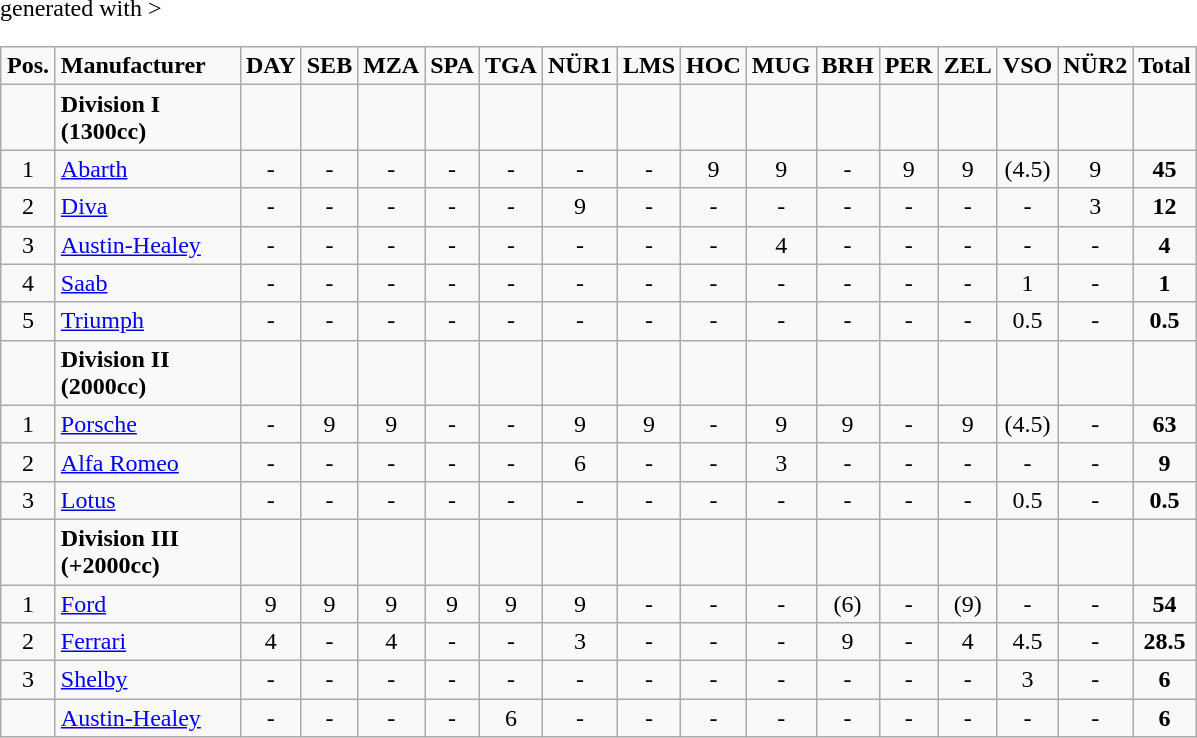<table class="wikitable" <hiddentext>generated with >
<tr style="font-weight:bold">
<td width="29" height="13" align="center">Pos.</td>
<td width="116">Manufacturer</td>
<td width="25" align="center"> DAY</td>
<td width="26" align="center"> SEB</td>
<td width="28" align="center"> MZA</td>
<td width="26" align="center"> SPA</td>
<td width="24" align="center"> TGA</td>
<td width="25" align="center"> NÜR1</td>
<td width="28" align="center"> LMS</td>
<td width="25" align="center"> HOC</td>
<td width="29" align="center"> MUG</td>
<td width="24" align="center"> BRH</td>
<td width="24" align="center"> PER</td>
<td width="22" align="center"> ZEL</td>
<td width="26" align="center"> VSO</td>
<td width="25" align="center"> NÜR2</td>
<td width="32" align="center">Total</td>
</tr>
<tr>
<td height="13" align="center"> </td>
<td style="font-weight:bold">Division I  (1300cc)</td>
<td align="center"> </td>
<td align="center"> </td>
<td align="center"> </td>
<td align="center"> </td>
<td align="center"> </td>
<td align="center"> </td>
<td align="center"> </td>
<td align="center"> </td>
<td align="center"> </td>
<td align="center"> </td>
<td align="center"> </td>
<td align="center"> </td>
<td align="center"> </td>
<td align="center"> </td>
<td style="font-weight:bold" align="center"> </td>
</tr>
<tr>
<td height="13" align="center">1</td>
<td><a href='#'>Abarth</a></td>
<td align="center">-</td>
<td align="center">-</td>
<td align="center">-</td>
<td align="center">-</td>
<td align="center">-</td>
<td align="center">-</td>
<td align="center">-</td>
<td align="center">9</td>
<td align="center">9</td>
<td align="center">-</td>
<td align="center">9</td>
<td align="center">9</td>
<td align="center">(4.5)</td>
<td align="center">9</td>
<td style="font-weight:bold" align="center">45</td>
</tr>
<tr>
<td height="13" align="center">2</td>
<td><a href='#'>Diva</a></td>
<td align="center">-</td>
<td align="center">-</td>
<td align="center">-</td>
<td align="center">-</td>
<td align="center">-</td>
<td align="center">9</td>
<td align="center">-</td>
<td align="center">-</td>
<td align="center">-</td>
<td align="center">-</td>
<td align="center">-</td>
<td align="center">-</td>
<td align="center">-</td>
<td align="center">3</td>
<td style="font-weight:bold" align="center">12</td>
</tr>
<tr>
<td height="13" align="center">3</td>
<td><a href='#'>Austin-Healey</a></td>
<td align="center">-</td>
<td align="center">-</td>
<td align="center">-</td>
<td align="center">-</td>
<td align="center">-</td>
<td align="center">-</td>
<td align="center">-</td>
<td align="center">-</td>
<td align="center">4</td>
<td align="center">-</td>
<td align="center">-</td>
<td align="center">-</td>
<td align="center">-</td>
<td align="center">-</td>
<td style="font-weight:bold" align="center">4</td>
</tr>
<tr>
<td height="13" align="center">4</td>
<td><a href='#'>Saab</a></td>
<td align="center">-</td>
<td align="center">-</td>
<td align="center">-</td>
<td align="center">-</td>
<td align="center">-</td>
<td align="center">-</td>
<td align="center">-</td>
<td align="center">-</td>
<td align="center">-</td>
<td align="center">-</td>
<td align="center">-</td>
<td align="center">-</td>
<td align="center">1</td>
<td align="center">-</td>
<td style="font-weight:bold" align="center">1</td>
</tr>
<tr>
<td height="13" align="center">5</td>
<td><a href='#'>Triumph</a></td>
<td align="center">-</td>
<td align="center">-</td>
<td align="center">-</td>
<td align="center">-</td>
<td align="center">-</td>
<td align="center">-</td>
<td align="center">-</td>
<td align="center">-</td>
<td align="center">-</td>
<td align="center">-</td>
<td align="center">-</td>
<td align="center">-</td>
<td align="center">0.5</td>
<td align="center">-</td>
<td style="font-weight:bold" align="center">0.5</td>
</tr>
<tr>
<td height="13" align="center"> </td>
<td style="font-weight:bold">Division II  (2000cc)</td>
<td align="center"> </td>
<td align="center"> </td>
<td align="center"> </td>
<td align="center"> </td>
<td align="center"> </td>
<td align="center"> </td>
<td align="center"> </td>
<td align="center"> </td>
<td align="center"> </td>
<td align="center"> </td>
<td align="center"> </td>
<td align="center"> </td>
<td align="center"> </td>
<td align="center"> </td>
<td style="font-weight:bold" align="center"> </td>
</tr>
<tr>
<td height="13" align="center">1</td>
<td><a href='#'>Porsche</a></td>
<td align="center">-</td>
<td align="center">9</td>
<td align="center">9</td>
<td align="center">-</td>
<td align="center">-</td>
<td align="center">9</td>
<td align="center">9</td>
<td align="center">-</td>
<td align="center">9</td>
<td align="center">9</td>
<td align="center">-</td>
<td align="center">9</td>
<td align="center">(4.5)</td>
<td align="center">-</td>
<td style="font-weight:bold" align="center">63</td>
</tr>
<tr>
<td height="13" align="center">2</td>
<td><a href='#'>Alfa Romeo</a></td>
<td align="center">-</td>
<td align="center">-</td>
<td align="center">-</td>
<td align="center">-</td>
<td align="center">-</td>
<td align="center">6</td>
<td align="center">-</td>
<td align="center">-</td>
<td align="center">3</td>
<td align="center">-</td>
<td align="center">-</td>
<td align="center">-</td>
<td align="center">-</td>
<td align="center">-</td>
<td style="font-weight:bold" align="center">9</td>
</tr>
<tr>
<td height="13" align="center">3</td>
<td><a href='#'>Lotus</a></td>
<td align="center">-</td>
<td align="center">-</td>
<td align="center">-</td>
<td align="center">-</td>
<td align="center">-</td>
<td align="center">-</td>
<td align="center">-</td>
<td align="center">-</td>
<td align="center">-</td>
<td align="center">-</td>
<td align="center">-</td>
<td align="center">-</td>
<td align="center">0.5</td>
<td align="center">-</td>
<td style="font-weight:bold" align="center">0.5</td>
</tr>
<tr>
<td height="13" align="center"> </td>
<td style="font-weight:bold">Division III  (+2000cc)</td>
<td align="center"> </td>
<td align="center"> </td>
<td align="center"> </td>
<td align="center"> </td>
<td align="center"> </td>
<td align="center"> </td>
<td align="center"> </td>
<td align="center"> </td>
<td align="center"> </td>
<td align="center"> </td>
<td align="center"> </td>
<td align="center"> </td>
<td align="center"> </td>
<td align="center"> </td>
<td style="font-weight:bold" align="center"> </td>
</tr>
<tr>
<td height="13" align="center">1</td>
<td><a href='#'>Ford</a></td>
<td align="center">9</td>
<td align="center">9</td>
<td align="center">9</td>
<td align="center">9</td>
<td align="center">9</td>
<td align="center">9</td>
<td align="center">-</td>
<td align="center">-</td>
<td align="center">-</td>
<td align="center">(6)</td>
<td align="center">-</td>
<td align="center">(9)</td>
<td align="center">-</td>
<td align="center">-</td>
<td style="font-weight:bold" align="center">54</td>
</tr>
<tr>
<td height="13" align="center">2</td>
<td><a href='#'>Ferrari</a></td>
<td align="center">4</td>
<td align="center">-</td>
<td align="center">4</td>
<td align="center">-</td>
<td align="center">-</td>
<td align="center">3</td>
<td align="center">-</td>
<td align="center">-</td>
<td align="center">-</td>
<td align="center">9</td>
<td align="center">-</td>
<td align="center">4</td>
<td align="center">4.5</td>
<td align="center">-</td>
<td style="font-weight:bold" align="center">28.5</td>
</tr>
<tr>
<td height="13" align="center">3</td>
<td><a href='#'>Shelby</a></td>
<td align="center">-</td>
<td align="center">-</td>
<td align="center">-</td>
<td align="center">-</td>
<td align="center">-</td>
<td align="center">-</td>
<td align="center">-</td>
<td align="center">-</td>
<td align="center">-</td>
<td align="center">-</td>
<td align="center">-</td>
<td align="center">-</td>
<td align="center">3</td>
<td align="center">-</td>
<td style="font-weight:bold" align="center">6</td>
</tr>
<tr>
<td height="13" align="center"> </td>
<td><a href='#'>Austin-Healey</a></td>
<td align="center">-</td>
<td align="center">-</td>
<td align="center">-</td>
<td align="center">-</td>
<td align="center">6</td>
<td align="center">-</td>
<td align="center">-</td>
<td align="center">-</td>
<td align="center">-</td>
<td align="center">-</td>
<td align="center">-</td>
<td align="center">-</td>
<td align="center">-</td>
<td align="center">-</td>
<td style="font-weight:bold" align="center">6</td>
</tr>
</table>
